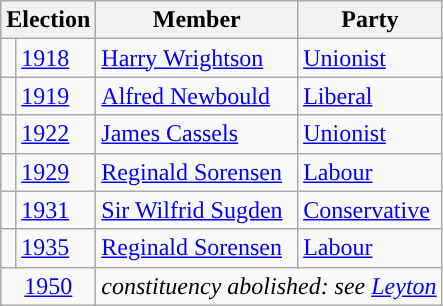<table class="wikitable">
<tr>
<th colspan="2">Election</th>
<th>Member</th>
<th>Party</th>
</tr>
<tr>
<td style="color:inherit;background-color: "></td>
<td><a href='#'>1918</a></td>
<td><a href='#'>Harry Wrightson</a></td>
<td><a href='#'>Unionist</a></td>
</tr>
<tr>
<td style="color:inherit;background-color: "></td>
<td><a href='#'>1919</a></td>
<td><a href='#'>Alfred Newbould</a></td>
<td><a href='#'>Liberal</a></td>
</tr>
<tr>
<td style="color:inherit;background-color: "></td>
<td><a href='#'>1922</a></td>
<td><a href='#'>James Cassels</a></td>
<td><a href='#'>Unionist</a></td>
</tr>
<tr>
<td style="color:inherit;background-color: "></td>
<td><a href='#'>1929</a></td>
<td><a href='#'>Reginald Sorensen</a></td>
<td><a href='#'>Labour</a></td>
</tr>
<tr>
<td style="color:inherit;background-color: "></td>
<td><a href='#'>1931</a></td>
<td><a href='#'>Sir Wilfrid Sugden</a></td>
<td><a href='#'>Conservative</a></td>
</tr>
<tr>
<td style="color:inherit;background-color: "></td>
<td><a href='#'>1935</a></td>
<td><a href='#'>Reginald Sorensen</a></td>
<td><a href='#'>Labour</a></td>
</tr>
<tr>
<td colspan="2" align="center"><a href='#'>1950</a></td>
<td colspan="2"><em>constituency abolished: see <a href='#'>Leyton</a></em></td>
</tr>
</table>
